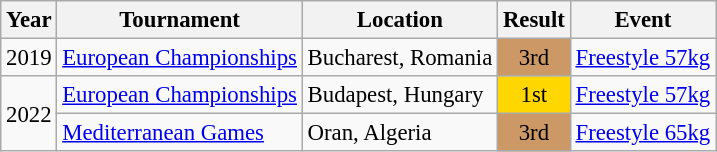<table class="wikitable" style="font-size:95%;">
<tr>
<th>Year</th>
<th>Tournament</th>
<th>Location</th>
<th>Result</th>
<th>Event</th>
</tr>
<tr>
<td>2019</td>
<td><a href='#'>European Championships</a></td>
<td>Bucharest, Romania</td>
<td align="center" bgcolor="cc9966">3rd</td>
<td><a href='#'>Freestyle 57kg</a></td>
</tr>
<tr>
<td rowspan=2>2022</td>
<td><a href='#'>European Championships</a></td>
<td>Budapest, Hungary</td>
<td align="center" bgcolor="gold">1st</td>
<td><a href='#'>Freestyle 57kg</a></td>
</tr>
<tr>
<td><a href='#'>Mediterranean Games</a></td>
<td>Oran, Algeria</td>
<td align="center" bgcolor="cc9966">3rd</td>
<td><a href='#'>Freestyle 65kg</a></td>
</tr>
</table>
